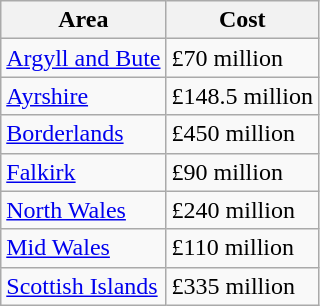<table class="wikitable">
<tr>
<th>Area</th>
<th>Cost</th>
</tr>
<tr>
<td><a href='#'>Argyll and Bute</a></td>
<td>£70 million</td>
</tr>
<tr>
<td><a href='#'>Ayrshire</a></td>
<td>£148.5 million</td>
</tr>
<tr>
<td><a href='#'>Borderlands</a></td>
<td>£450 million</td>
</tr>
<tr>
<td><a href='#'>Falkirk</a></td>
<td>£90 million</td>
</tr>
<tr>
<td><a href='#'>North Wales</a></td>
<td>£240 million</td>
</tr>
<tr>
<td><a href='#'>Mid Wales</a></td>
<td>£110 million</td>
</tr>
<tr>
<td><a href='#'>Scottish Islands</a></td>
<td>£335 million</td>
</tr>
</table>
